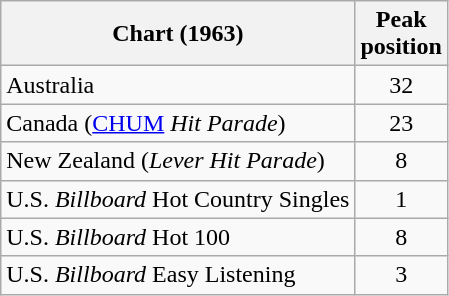<table class="wikitable sortable">
<tr>
<th align="left">Chart (1963)</th>
<th align="center">Peak<br>position</th>
</tr>
<tr>
<td>Australia</td>
<td style="text-align:center;">32</td>
</tr>
<tr>
<td>Canada (<a href='#'>CHUM</a> <em>Hit Parade</em>)</td>
<td style="text-align:center;">23</td>
</tr>
<tr>
<td>New Zealand (<em>Lever Hit Parade</em>)</td>
<td style="text-align:center;">8</td>
</tr>
<tr>
<td align="left">U.S. <em>Billboard</em> Hot Country Singles</td>
<td align="center">1</td>
</tr>
<tr>
<td align="left">U.S. <em>Billboard</em> Hot 100</td>
<td align="center">8</td>
</tr>
<tr>
<td align="left">U.S. <em>Billboard</em> Easy Listening</td>
<td align="center">3</td>
</tr>
</table>
